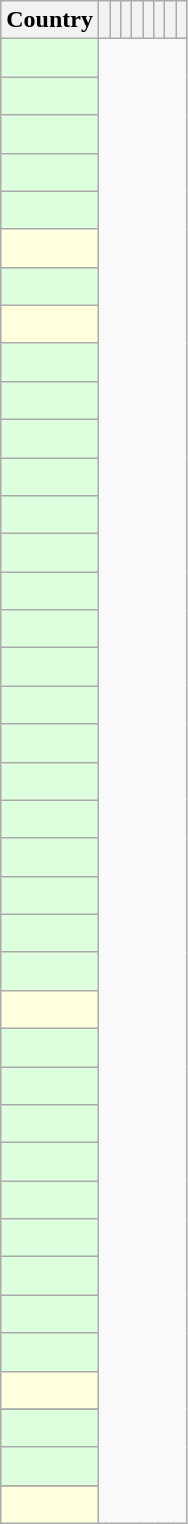<table class="wikitable sortable sticky-header sort-under" style="text-align:center">
<tr>
<th>Country</th>
<th></th>
<th></th>
<th></th>
<th></th>
<th></th>
<th></th>
<th></th>
<th></th>
</tr>
<tr>
<td style="background:#DFD;" align=left><br></td>
</tr>
<tr>
<td style="background:#DFD;" align=left><br></td>
</tr>
<tr>
<td style="background:#DFD;" align=left><br></td>
</tr>
<tr>
<td style="background:#DFD;" align=left><br></td>
</tr>
<tr>
<td style="background:#DFD;" align=left><br></td>
</tr>
<tr>
<td style="background:#FFD;" align=left><br></td>
</tr>
<tr>
<td style="background:#DFD;" align=left><br></td>
</tr>
<tr>
<td style="background:#FFD;" align=left><br></td>
</tr>
<tr>
<td style="background:#DFD;" align=left><br></td>
</tr>
<tr>
<td style="background:#DFD;" align=left><br></td>
</tr>
<tr>
<td style="background:#DFD;" align=left><br></td>
</tr>
<tr>
<td style="background:#DFD;" align=left><br></td>
</tr>
<tr>
<td style="background:#DFD;" align=left><br></td>
</tr>
<tr>
<td style="background:#DFD;" align=left><br></td>
</tr>
<tr>
<td style="background:#DFD;" align=left><br></td>
</tr>
<tr>
<td style="background:#DFD;" align=left><br></td>
</tr>
<tr>
<td style="background:#DFD;" align=left><br></td>
</tr>
<tr>
<td style="background:#DFD;" align=left><br></td>
</tr>
<tr>
<td style="background:#DFD;" align=left><br></td>
</tr>
<tr>
<td style="background:#DFD;" align=left><br></td>
</tr>
<tr>
<td style="background:#DFD;" align=left><br></td>
</tr>
<tr>
<td style="background:#DFD;" align=left><br></td>
</tr>
<tr>
<td style="background:#DFD;" align=left><br></td>
</tr>
<tr>
<td style="background:#DFD;" align=left><br></td>
</tr>
<tr>
<td style="background:#DFD;" align=left><br></td>
</tr>
<tr>
<td style="background:#FFD;" align=left><br></td>
</tr>
<tr>
<td style="background:#DFD;" align=left><br></td>
</tr>
<tr>
<td style="background:#DFD;" align=left><br></td>
</tr>
<tr>
<td style="background:#DFD;" align=left><br></td>
</tr>
<tr>
<td style="background:#DFD;" align=left><br></td>
</tr>
<tr>
<td style="background:#DFD;" align=left><br></td>
</tr>
<tr>
<td style="background:#DFD;" align=left><br></td>
</tr>
<tr>
<td style="background:#DFD;" align=left><br></td>
</tr>
<tr>
<td style="background:#DFD;" align=left><br></td>
</tr>
<tr>
<td style="background:#DFD;" align=left><br></td>
</tr>
<tr>
<td style="background:#FFD;" align=left><br></td>
</tr>
<tr>
</tr>
<tr>
<td style="background:#DFD;" align=left><br></td>
</tr>
<tr>
<td style="background:#DFD;" align=left><br></td>
</tr>
<tr>
</tr>
<tr>
<td style="background:#FFD;" align=left><br></td>
</tr>
</table>
